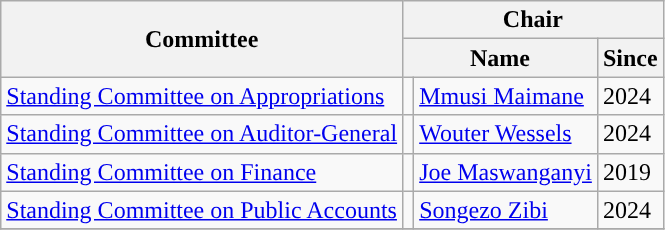<table class="wikitable">
<tr>
<th rowspan="2">Committee</th>
<th colspan="3">Chair</th>
</tr>
<tr>
<th colspan="2">Name</th>
<th>Since</th>
</tr>
<tr>
<td><a href='#'>Standing Committee on Appropriations</a></td>
<td style="background-color: "></td>
<td><a href='#'>Mmusi Maimane</a></td>
<td>2024</td>
</tr>
<tr>
<td><a href='#'>Standing Committee on Auditor-General</a></td>
<td style="background-color: "></td>
<td><a href='#'>Wouter Wessels</a></td>
<td>2024</td>
</tr>
<tr>
<td><a href='#'>Standing Committee on Finance</a></td>
<td style="background-color: "></td>
<td><a href='#'>Joe Maswanganyi</a></td>
<td>2019</td>
</tr>
<tr>
<td><a href='#'>Standing Committee on Public Accounts</a></td>
<td style="background-color: "></td>
<td><a href='#'>Songezo Zibi</a></td>
<td>2024</td>
</tr>
<tr>
</tr>
</table>
